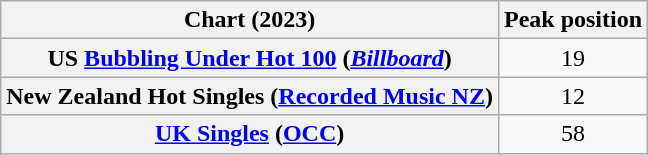<table class="wikitable plainrowheaders" style="text-align:center;">
<tr>
<th scope="col">Chart (2023)</th>
<th scope="col">Peak position</th>
</tr>
<tr>
<th scope="row">US <a href='#'>Bubbling Under Hot 100</a> (<em><a href='#'>Billboard</a></em>)</th>
<td>19</td>
</tr>
<tr>
<th scope="row">New Zealand Hot Singles (<a href='#'>Recorded Music NZ</a>)</th>
<td>12</td>
</tr>
<tr>
<th scope="row"><a href='#'>UK Singles</a> (<a href='#'>OCC</a>)</th>
<td>58</td>
</tr>
</table>
